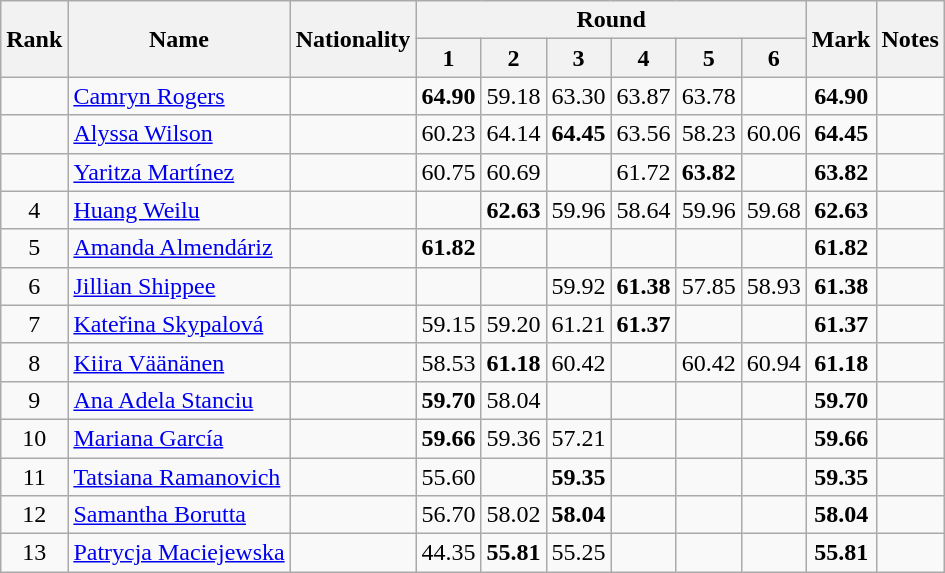<table class="wikitable sortable" style="text-align:center">
<tr>
<th rowspan=2 data-sort-type="number">Rank</th>
<th rowspan=2>Name</th>
<th rowspan=2>Nationality</th>
<th colspan=6>Round</th>
<th rowspan=2>Mark</th>
<th rowspan=2>Notes</th>
</tr>
<tr>
<th>1</th>
<th>2</th>
<th>3</th>
<th>4</th>
<th>5</th>
<th>6</th>
</tr>
<tr>
<td></td>
<td align="left"><a href='#'>Camryn Rogers</a></td>
<td align="left"></td>
<td><strong>64.90</strong></td>
<td>59.18</td>
<td>63.30</td>
<td>63.87</td>
<td>63.78</td>
<td></td>
<td><strong>64.90</strong></td>
<td></td>
</tr>
<tr>
<td></td>
<td align="left"><a href='#'>Alyssa Wilson</a></td>
<td align="left"></td>
<td>60.23</td>
<td>64.14</td>
<td><strong>64.45</strong></td>
<td>63.56</td>
<td>58.23</td>
<td>60.06</td>
<td><strong>64.45</strong></td>
<td></td>
</tr>
<tr>
<td></td>
<td align="left"><a href='#'>Yaritza Martínez</a></td>
<td align="left"></td>
<td>60.75</td>
<td>60.69</td>
<td></td>
<td>61.72</td>
<td><strong>63.82</strong></td>
<td></td>
<td><strong>63.82</strong></td>
<td></td>
</tr>
<tr>
<td>4</td>
<td align="left"><a href='#'>Huang Weilu</a></td>
<td align="left"></td>
<td></td>
<td><strong>62.63</strong></td>
<td>59.96</td>
<td>58.64</td>
<td>59.96</td>
<td>59.68</td>
<td><strong>62.63</strong></td>
<td></td>
</tr>
<tr>
<td>5</td>
<td align="left"><a href='#'>Amanda Almendáriz</a></td>
<td align="left"></td>
<td><strong>61.82</strong></td>
<td></td>
<td></td>
<td></td>
<td></td>
<td></td>
<td><strong>61.82</strong></td>
<td></td>
</tr>
<tr>
<td>6</td>
<td align="left"><a href='#'>Jillian Shippee</a></td>
<td align="left"></td>
<td></td>
<td></td>
<td>59.92</td>
<td><strong>61.38</strong></td>
<td>57.85</td>
<td>58.93</td>
<td><strong>61.38</strong></td>
<td></td>
</tr>
<tr>
<td>7</td>
<td align="left"><a href='#'>Kateřina Skypalová</a></td>
<td align="left"></td>
<td>59.15</td>
<td>59.20</td>
<td>61.21</td>
<td><strong>61.37</strong></td>
<td></td>
<td></td>
<td><strong>61.37</strong></td>
<td></td>
</tr>
<tr>
<td>8</td>
<td align="left"><a href='#'>Kiira Väänänen</a></td>
<td align="left"></td>
<td>58.53</td>
<td><strong>61.18</strong></td>
<td>60.42</td>
<td></td>
<td>60.42</td>
<td>60.94</td>
<td><strong>61.18</strong></td>
<td></td>
</tr>
<tr>
<td>9</td>
<td align="left"><a href='#'>Ana Adela Stanciu</a></td>
<td align="left"></td>
<td><strong>59.70</strong></td>
<td>58.04</td>
<td></td>
<td></td>
<td></td>
<td></td>
<td><strong>59.70</strong></td>
<td></td>
</tr>
<tr>
<td>10</td>
<td align="left"><a href='#'>Mariana García</a></td>
<td align="left"></td>
<td><strong>59.66</strong></td>
<td>59.36</td>
<td>57.21</td>
<td></td>
<td></td>
<td></td>
<td><strong>59.66</strong></td>
<td></td>
</tr>
<tr>
<td>11</td>
<td align="left"><a href='#'>Tatsiana Ramanovich</a></td>
<td align="left"></td>
<td>55.60</td>
<td></td>
<td><strong>59.35</strong></td>
<td></td>
<td></td>
<td></td>
<td><strong>59.35</strong></td>
<td></td>
</tr>
<tr>
<td>12</td>
<td align="left"><a href='#'>Samantha Borutta</a></td>
<td align="left"></td>
<td>56.70</td>
<td>58.02</td>
<td><strong>58.04</strong></td>
<td></td>
<td></td>
<td></td>
<td><strong>58.04</strong></td>
<td></td>
</tr>
<tr>
<td>13</td>
<td align="left"><a href='#'>Patrycja Maciejewska</a></td>
<td align="left"></td>
<td>44.35</td>
<td><strong>55.81</strong></td>
<td>55.25</td>
<td></td>
<td></td>
<td></td>
<td><strong>55.81</strong></td>
<td></td>
</tr>
</table>
